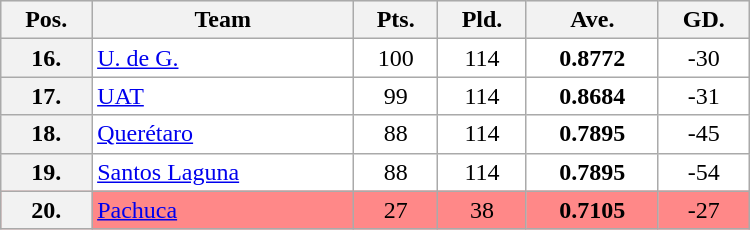<table class="wikitable" style="border: 1px solid #ffffff; background-color: #f0f0f0" cellspacing="1" cellpadding="1" width="500">
<tr bgcolor="#EFEFEF">
<th align="center">Pos.</th>
<th align="center">Team</th>
<th align="center">Pts.</th>
<th align="center">Pld.</th>
<th align="center">Ave.</th>
<th align="center">GD.</th>
</tr>
<tr align="left" valign="top" bgcolor="ffffff">
<th align="center">16.</th>
<td><a href='#'>U. de G.</a></td>
<td align="center">100</td>
<td align="center">114</td>
<td align="center"><strong>0.8772</strong></td>
<td align="center">-30</td>
</tr>
<tr align="left" valign="top" bgcolor="ffffff">
<th align="center">17.</th>
<td><a href='#'>UAT</a></td>
<td align="center">99</td>
<td align="center">114</td>
<td align="center"><strong>0.8684</strong></td>
<td align="center">-31</td>
</tr>
<tr align="left" valign="top" bgcolor="ffffff">
<th align="center">18.</th>
<td><a href='#'>Querétaro</a></td>
<td align="center">88</td>
<td align="center">114</td>
<td align="center"><strong>0.7895</strong></td>
<td align="center">-45</td>
</tr>
<tr align="left" valign="top" bgcolor="ffffff">
<th align="center">19.</th>
<td><a href='#'>Santos Laguna</a></td>
<td align="center">88</td>
<td align="center">114</td>
<td align="center"><strong>0.7895</strong></td>
<td align="center">-54</td>
</tr>
<tr align="left" valign="top" bgcolor="ff8888">
<th align="center">20.</th>
<td><a href='#'>Pachuca</a></td>
<td align="center">27</td>
<td align="center">38</td>
<td align="center"><strong>0.7105</strong></td>
<td align="center">-27</td>
</tr>
</table>
